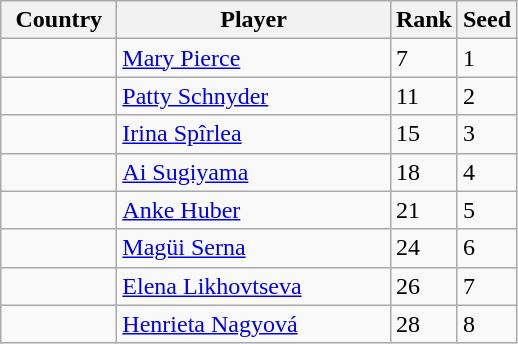<table class="sortable wikitable">
<tr>
<th width="70">Country</th>
<th width="175">Player</th>
<th>Rank</th>
<th>Seed</th>
</tr>
<tr>
<td></td>
<td><a href='#'>Mary Pierce</a></td>
<td>7</td>
<td>1</td>
</tr>
<tr>
<td></td>
<td><a href='#'>Patty Schnyder</a></td>
<td>11</td>
<td>2</td>
</tr>
<tr>
<td></td>
<td><a href='#'>Irina Spîrlea</a></td>
<td>15</td>
<td>3</td>
</tr>
<tr>
<td></td>
<td><a href='#'>Ai Sugiyama</a></td>
<td>18</td>
<td>4</td>
</tr>
<tr>
<td></td>
<td><a href='#'>Anke Huber</a></td>
<td>21</td>
<td>5</td>
</tr>
<tr>
<td></td>
<td><a href='#'>Magüi Serna</a></td>
<td>24</td>
<td>6</td>
</tr>
<tr>
<td></td>
<td><a href='#'>Elena Likhovtseva</a></td>
<td>26</td>
<td>7</td>
</tr>
<tr>
<td></td>
<td><a href='#'>Henrieta Nagyová</a></td>
<td>28</td>
<td>8</td>
</tr>
</table>
